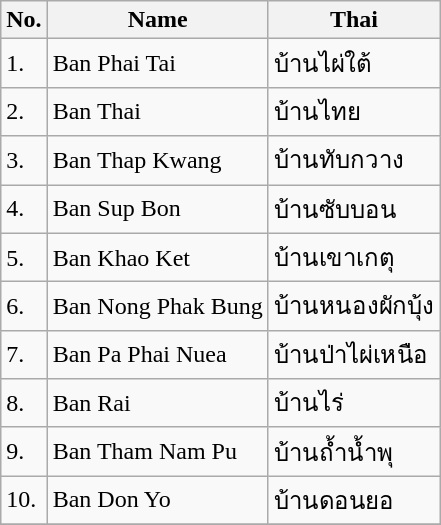<table class="wikitable sortable">
<tr>
<th>No.</th>
<th>Name</th>
<th>Thai</th>
</tr>
<tr>
<td>1.</td>
<td>Ban Phai Tai</td>
<td>บ้านไผ่ใต้</td>
</tr>
<tr>
<td>2.</td>
<td>Ban Thai</td>
<td>บ้านไทย</td>
</tr>
<tr>
<td>3.</td>
<td>Ban Thap Kwang</td>
<td>บ้านทับกวาง</td>
</tr>
<tr>
<td>4.</td>
<td>Ban Sup Bon</td>
<td>บ้านซับบอน</td>
</tr>
<tr>
<td>5.</td>
<td>Ban Khao Ket</td>
<td>บ้านเขาเกตุ</td>
</tr>
<tr>
<td>6.</td>
<td>Ban Nong Phak Bung</td>
<td>บ้านหนองผักบุ้ง</td>
</tr>
<tr>
<td>7.</td>
<td>Ban Pa Phai Nuea</td>
<td>บ้านป่าไผ่เหนือ</td>
</tr>
<tr>
<td>8.</td>
<td>Ban Rai</td>
<td>บ้านไร่</td>
</tr>
<tr>
<td>9.</td>
<td>Ban Tham Nam Pu</td>
<td>บ้านถ้ำน้ำพุ</td>
</tr>
<tr>
<td>10.</td>
<td>Ban Don Yo</td>
<td>บ้านดอนยอ</td>
</tr>
<tr>
</tr>
</table>
